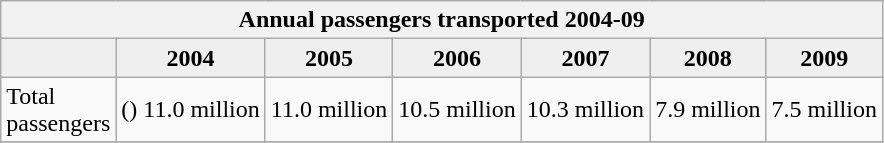<table class="wikitable">
<tr>
<th colspan=9>Annual passengers transported 2004-09</th>
</tr>
<tr>
<th style="background:#efefef;"></th>
<th style="background:#efefef;">2004</th>
<th style="background:#efefef;">2005</th>
<th style="background:#efefef;">2006</th>
<th style="background:#efefef;">2007</th>
<th style="background:#efefef;">2008</th>
<th style="background:#efefef;">2009</th>
</tr>
<tr>
<td>Total <br>passengers</td>
<td>() 11.0 million</td>
<td> 11.0 million</td>
<td> 10.5 million</td>
<td> 10.3 million</td>
<td> 7.9 million</td>
<td> 7.5 million</td>
</tr>
<tr>
</tr>
</table>
